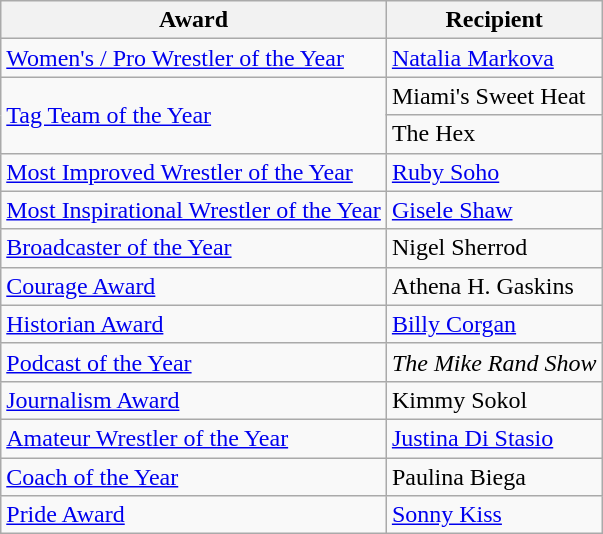<table class="wikitable">
<tr>
<th>Award</th>
<th>Recipient</th>
</tr>
<tr>
<td><a href='#'>Women's / Pro Wrestler of the Year</a></td>
<td><a href='#'>Natalia Markova</a></td>
</tr>
<tr>
<td rowspan=2><a href='#'>Tag Team of the Year</a></td>
<td>Miami's Sweet Heat<br></td>
</tr>
<tr>
<td>The Hex<br></td>
</tr>
<tr>
<td><a href='#'>Most Improved Wrestler of the Year</a></td>
<td><a href='#'>Ruby Soho</a></td>
</tr>
<tr>
<td><a href='#'>Most Inspirational Wrestler of the Year</a></td>
<td><a href='#'>Gisele Shaw</a></td>
</tr>
<tr>
<td><a href='#'>Broadcaster of the Year</a></td>
<td>Nigel Sherrod</td>
</tr>
<tr>
<td><a href='#'>Courage Award</a></td>
<td>Athena H. Gaskins</td>
</tr>
<tr>
<td><a href='#'>Historian Award</a></td>
<td><a href='#'>Billy Corgan</a></td>
</tr>
<tr>
<td><a href='#'>Podcast of the Year</a></td>
<td><em>The Mike Rand Show</em></td>
</tr>
<tr>
<td><a href='#'>Journalism Award</a></td>
<td>Kimmy Sokol</td>
</tr>
<tr>
<td><a href='#'>Amateur Wrestler of the Year</a></td>
<td><a href='#'>Justina Di Stasio</a></td>
</tr>
<tr>
<td><a href='#'>Coach of the Year</a></td>
<td>Paulina Biega</td>
</tr>
<tr>
<td><a href='#'>Pride Award</a></td>
<td><a href='#'>Sonny Kiss</a></td>
</tr>
</table>
